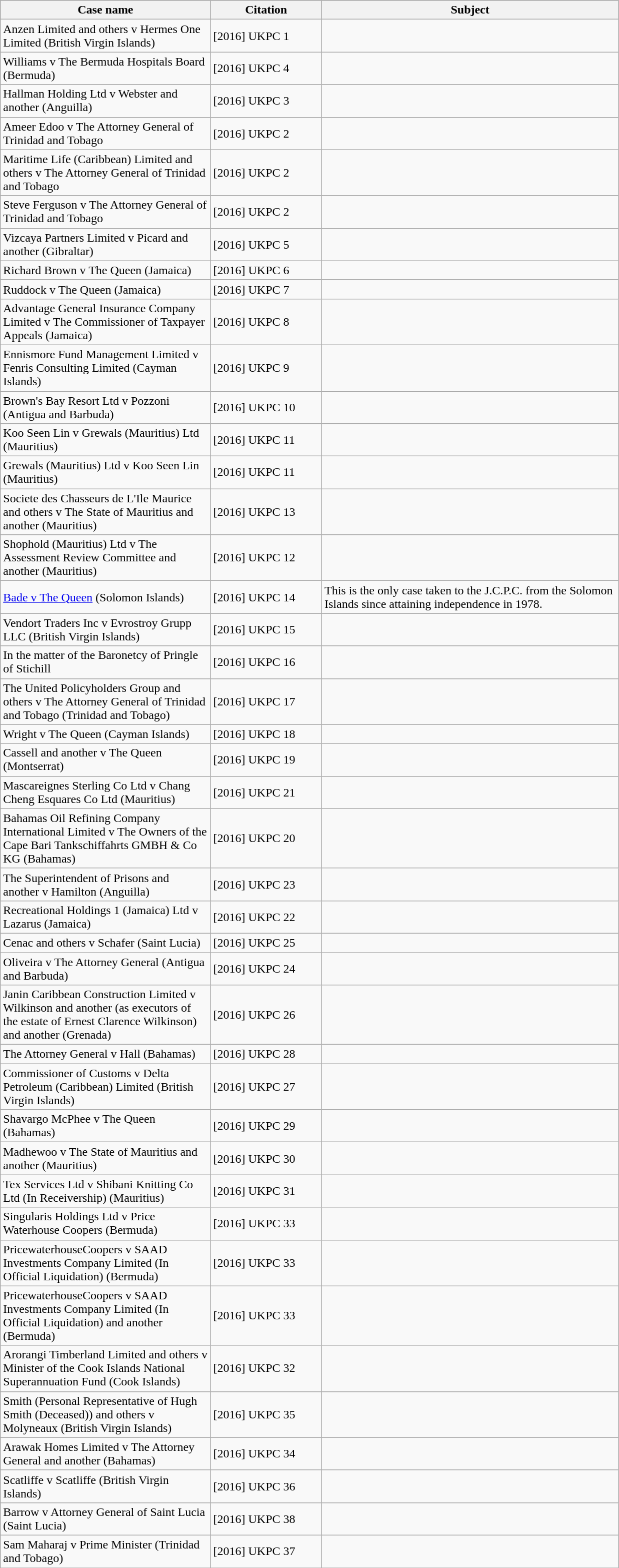<table class="wikitable" width=825>
<tr bgcolor="#CCCCCC">
<th width=34%>Case name</th>
<th width=18%>Citation</th>
<th font=small>Subject</th>
</tr>
<tr>
<td>Anzen Limited and others v Hermes One Limited (British Virgin Islands)</td>
<td>[2016] UKPC 1</td>
<td></td>
</tr>
<tr>
<td>Williams v The Bermuda Hospitals Board (Bermuda)</td>
<td>[2016] UKPC 4</td>
<td></td>
</tr>
<tr>
<td>Hallman Holding Ltd v Webster and another (Anguilla)</td>
<td>[2016] UKPC 3</td>
<td></td>
</tr>
<tr>
<td>Ameer Edoo v The Attorney General of Trinidad and Tobago</td>
<td>[2016] UKPC 2</td>
<td></td>
</tr>
<tr>
<td>Maritime Life (Caribbean) Limited and others v The Attorney General of Trinidad and Tobago</td>
<td>[2016] UKPC 2</td>
<td></td>
</tr>
<tr>
<td>Steve Ferguson v The Attorney General of Trinidad and Tobago</td>
<td>[2016] UKPC 2</td>
<td></td>
</tr>
<tr>
<td>Vizcaya Partners Limited v Picard and another (Gibraltar)</td>
<td>[2016] UKPC 5</td>
<td></td>
</tr>
<tr>
<td>Richard Brown v The Queen (Jamaica)</td>
<td>[2016] UKPC 6</td>
<td></td>
</tr>
<tr>
<td>Ruddock v The Queen (Jamaica)</td>
<td>[2016] UKPC 7</td>
<td></td>
</tr>
<tr>
<td>Advantage General Insurance Company Limited v The Commissioner of Taxpayer Appeals (Jamaica)</td>
<td>[2016] UKPC 8</td>
<td></td>
</tr>
<tr>
<td>Ennismore Fund Management Limited v Fenris Consulting Limited (Cayman Islands)</td>
<td>[2016] UKPC 9</td>
<td></td>
</tr>
<tr>
<td>Brown's Bay Resort Ltd v Pozzoni (Antigua and Barbuda)</td>
<td>[2016] UKPC 10</td>
<td></td>
</tr>
<tr>
<td>Koo Seen Lin v Grewals (Mauritius) Ltd (Mauritius)</td>
<td>[2016] UKPC 11</td>
<td></td>
</tr>
<tr>
<td>Grewals (Mauritius) Ltd v Koo Seen Lin (Mauritius)</td>
<td>[2016] UKPC 11</td>
<td></td>
</tr>
<tr>
<td>Societe des Chasseurs de L'Ile Maurice and others v The State of Mauritius and another (Mauritius)</td>
<td>[2016] UKPC 13</td>
<td></td>
</tr>
<tr>
<td>Shophold (Mauritius) Ltd v The Assessment Review Committee and another (Mauritius)</td>
<td>[2016] UKPC 12</td>
<td></td>
</tr>
<tr>
<td><a href='#'>Bade v The Queen</a> (Solomon Islands)</td>
<td>[2016] UKPC 14</td>
<td>This is the only case taken to the J.C.P.C. from the Solomon Islands since attaining independence in 1978.</td>
</tr>
<tr>
<td>Vendort Traders Inc v Evrostroy Grupp LLC (British Virgin Islands)</td>
<td>[2016] UKPC 15</td>
<td></td>
</tr>
<tr>
<td>In the matter of the Baronetcy of Pringle of Stichill</td>
<td>[2016] UKPC 16</td>
<td></td>
</tr>
<tr>
<td>The United Policyholders Group and others v The Attorney General of Trinidad and Tobago (Trinidad and Tobago)</td>
<td>[2016] UKPC 17</td>
<td></td>
</tr>
<tr>
<td>Wright v The Queen (Cayman Islands)</td>
<td>[2016] UKPC 18</td>
<td></td>
</tr>
<tr>
<td>Cassell and another v The Queen (Montserrat)</td>
<td>[2016] UKPC 19</td>
<td></td>
</tr>
<tr>
<td>Mascareignes Sterling Co Ltd v Chang Cheng Esquares Co Ltd (Mauritius)</td>
<td>[2016] UKPC 21</td>
<td></td>
</tr>
<tr>
<td>Bahamas Oil Refining Company International Limited v The Owners of the Cape Bari Tankschiffahrts GMBH & Co KG (Bahamas)</td>
<td>[2016] UKPC 20</td>
<td></td>
</tr>
<tr>
<td>The Superintendent of Prisons and another v Hamilton (Anguilla)</td>
<td>[2016] UKPC 23</td>
<td></td>
</tr>
<tr>
<td>Recreational Holdings 1 (Jamaica) Ltd v Lazarus (Jamaica)</td>
<td>[2016] UKPC 22</td>
<td></td>
</tr>
<tr>
<td>Cenac and others v Schafer (Saint Lucia)</td>
<td>[2016] UKPC 25</td>
<td></td>
</tr>
<tr>
<td>Oliveira v The Attorney General (Antigua and Barbuda)</td>
<td>[2016] UKPC 24</td>
<td></td>
</tr>
<tr>
<td>Janin Caribbean Construction Limited v Wilkinson and another (as executors of the estate of Ernest Clarence Wilkinson) and another (Grenada)</td>
<td>[2016] UKPC 26</td>
<td></td>
</tr>
<tr>
<td>The Attorney General v Hall (Bahamas)</td>
<td>[2016] UKPC 28</td>
<td></td>
</tr>
<tr>
<td>Commissioner of Customs v Delta Petroleum (Caribbean) Limited (British Virgin Islands)</td>
<td>[2016] UKPC 27</td>
<td></td>
</tr>
<tr>
<td>Shavargo McPhee v The Queen (Bahamas)</td>
<td>[2016] UKPC 29</td>
<td></td>
</tr>
<tr>
<td>Madhewoo v The State of Mauritius and another (Mauritius)</td>
<td>[2016] UKPC 30</td>
<td></td>
</tr>
<tr>
<td>Tex Services Ltd v Shibani Knitting Co Ltd (In Receivership) (Mauritius)</td>
<td>[2016] UKPC 31</td>
<td></td>
</tr>
<tr>
<td>Singularis Holdings Ltd v Price Waterhouse Coopers (Bermuda)</td>
<td>[2016] UKPC 33</td>
<td></td>
</tr>
<tr>
<td>PricewaterhouseCoopers v SAAD Investments Company Limited (In Official Liquidation) (Bermuda)</td>
<td>[2016] UKPC 33</td>
<td></td>
</tr>
<tr>
<td>PricewaterhouseCoopers v SAAD Investments Company Limited (In Official Liquidation) and another (Bermuda)</td>
<td>[2016] UKPC 33</td>
<td></td>
</tr>
<tr>
<td>Arorangi Timberland Limited and others v Minister of the Cook Islands National Superannuation Fund (Cook Islands)</td>
<td>[2016] UKPC 32</td>
<td></td>
</tr>
<tr>
<td>Smith (Personal Representative of Hugh Smith (Deceased)) and others v Molyneaux (British Virgin Islands)</td>
<td>[2016] UKPC 35</td>
<td></td>
</tr>
<tr>
<td>Arawak Homes Limited v The Attorney General and another (Bahamas)</td>
<td>[2016] UKPC 34</td>
<td></td>
</tr>
<tr>
<td>Scatliffe v Scatliffe (British Virgin Islands)</td>
<td>[2016] UKPC 36</td>
<td></td>
</tr>
<tr>
<td>Barrow v Attorney General of Saint Lucia (Saint Lucia)</td>
<td>[2016] UKPC 38</td>
<td></td>
</tr>
<tr>
<td>Sam Maharaj v Prime Minister (Trinidad and Tobago)</td>
<td>[2016] UKPC 37</td>
<td></td>
</tr>
<tr>
</tr>
</table>
